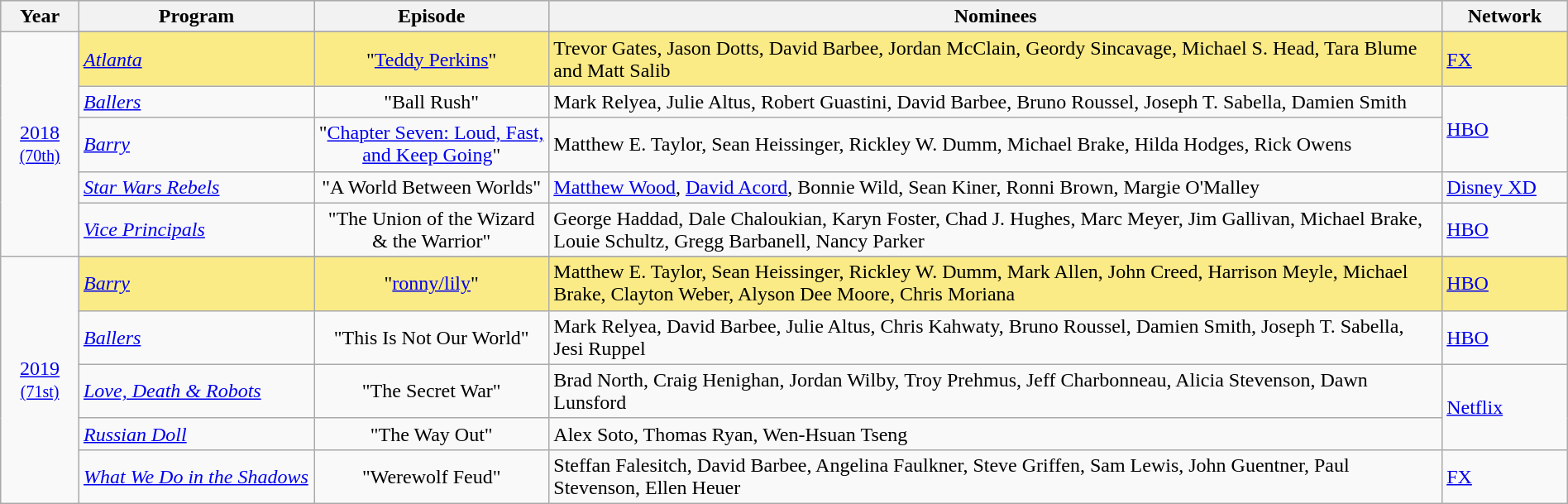<table class="wikitable" style="width:100%">
<tr bgcolor="#bebebe">
<th width="5%">Year</th>
<th width="15%">Program</th>
<th width="15%">Episode</th>
<th width="57%">Nominees</th>
<th width="8%">Network</th>
</tr>
<tr>
<td rowspan=6 style="text-align:center"><a href='#'>2018</a><br><small><a href='#'>(70th)</a></small><br></td>
</tr>
<tr style="background:#FAEB86;">
<td><em><a href='#'>Atlanta</a></em></td>
<td align=center>"<a href='#'>Teddy Perkins</a>"</td>
<td>Trevor Gates, Jason Dotts, David Barbee, Jordan McClain, Geordy Sincavage, Michael S. Head, Tara Blume and Matt Salib</td>
<td><a href='#'>FX</a></td>
</tr>
<tr>
<td><em><a href='#'>Ballers</a></em></td>
<td align=center>"Ball Rush"</td>
<td>Mark Relyea, Julie Altus, Robert Guastini, David Barbee, Bruno Roussel, Joseph T. Sabella, Damien Smith</td>
<td rowspan=2><a href='#'>HBO</a></td>
</tr>
<tr>
<td><em><a href='#'>Barry</a></em></td>
<td align=center>"<a href='#'>Chapter Seven: Loud, Fast, and Keep Going</a>"</td>
<td>Matthew E. Taylor, Sean Heissinger, Rickley W. Dumm, Michael Brake, Hilda Hodges, Rick Owens</td>
</tr>
<tr>
<td><em><a href='#'>Star Wars Rebels</a></em></td>
<td align=center>"A World Between Worlds"</td>
<td><a href='#'>Matthew Wood</a>, <a href='#'>David Acord</a>, Bonnie Wild, Sean Kiner, Ronni Brown, Margie O'Malley</td>
<td><a href='#'>Disney XD</a></td>
</tr>
<tr>
<td><em><a href='#'>Vice Principals</a></em></td>
<td align=center>"The Union of the Wizard & the Warrior"</td>
<td>George Haddad, Dale Chaloukian, Karyn Foster, Chad J. Hughes, Marc Meyer, Jim Gallivan, Michael Brake, Louie Schultz, Gregg Barbanell, Nancy Parker</td>
<td><a href='#'>HBO</a></td>
</tr>
<tr>
<td rowspan=6 style="text-align:center"><a href='#'>2019</a><br><small><a href='#'>(71st)</a></small><br></td>
</tr>
<tr style="background:#FAEB86;">
<td><em><a href='#'>Barry</a></em></td>
<td align=center>"<a href='#'>ronny/lily</a>"</td>
<td>Matthew E. Taylor, Sean Heissinger, Rickley W. Dumm, Mark Allen, John Creed, Harrison Meyle, Michael Brake, Clayton Weber, Alyson Dee Moore, Chris Moriana</td>
<td><a href='#'>HBO</a></td>
</tr>
<tr>
<td><em><a href='#'>Ballers</a></em></td>
<td align=center>"This Is Not Our World"</td>
<td>Mark Relyea, David Barbee, Julie Altus, Chris Kahwaty, Bruno Roussel, Damien Smith, Joseph T. Sabella, Jesi Ruppel</td>
<td><a href='#'>HBO</a></td>
</tr>
<tr>
<td><em><a href='#'>Love, Death & Robots</a></em></td>
<td align=center>"The Secret War"</td>
<td>Brad North, Craig Henighan, Jordan Wilby, Troy Prehmus, Jeff Charbonneau, Alicia Stevenson, Dawn Lunsford</td>
<td rowspan=2><a href='#'>Netflix</a></td>
</tr>
<tr>
<td><em><a href='#'>Russian Doll</a></em></td>
<td align=center>"The Way Out"</td>
<td>Alex Soto, Thomas Ryan, Wen-Hsuan Tseng</td>
</tr>
<tr>
<td><em><a href='#'>What We Do in the Shadows</a></em></td>
<td align=center>"Werewolf Feud"</td>
<td>Steffan Falesitch, David Barbee, Angelina Faulkner, Steve Griffen, Sam Lewis, John Guentner, Paul Stevenson, Ellen Heuer</td>
<td><a href='#'>FX</a></td>
</tr>
</table>
